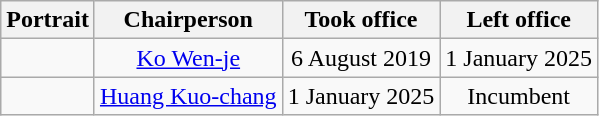<table class="wikitable" style="text-align:center">
<tr>
<th>Portrait</th>
<th>Chairperson</th>
<th>Took office</th>
<th>Left office</th>
</tr>
<tr>
<td></td>
<td><a href='#'>Ko Wen-je</a></td>
<td>6 August 2019</td>
<td>1 January 2025</td>
</tr>
<tr>
<td></td>
<td><a href='#'>Huang Kuo-chang</a></td>
<td>1 January 2025</td>
<td rowspan="1">Incumbent</td>
</tr>
</table>
